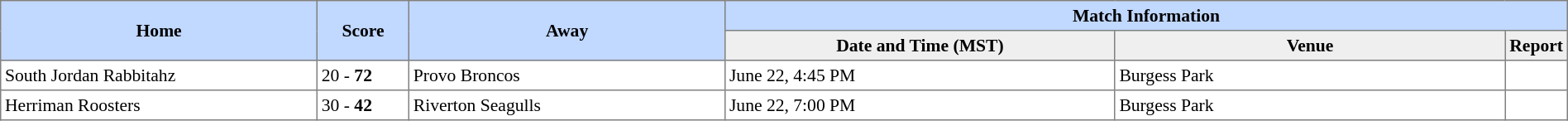<table border="1" cellpadding="3" cellspacing="0" style="border-collapse:collapse; font-size:90%; width:100%">
<tr style="background:#c1d8ff;">
<th rowspan="2" style="width:21%;">Home</th>
<th rowspan="2" style="width:6%;">Score</th>
<th rowspan="2" style="width:21%;">Away</th>
<th colspan="3">Match Information</th>
</tr>
<tr style="background:#efefef;">
<th width="26%">Date and Time (MST)</th>
<th width="26%">Venue</th>
<td><strong>Report</strong></td>
</tr>
<tr>
<td><strong></strong> South Jordan Rabbitahz</td>
<td>20 - <strong>72</strong></td>
<td> Provo Broncos</td>
<td>June 22, 4:45 PM</td>
<td>Burgess Park</td>
<td></td>
</tr>
<tr>
<td> Herriman Roosters</td>
<td>30 - <strong>42</strong></td>
<td><strong></strong> Riverton Seagulls</td>
<td>June 22, 7:00 PM</td>
<td>Burgess Park</td>
<td></td>
</tr>
</table>
